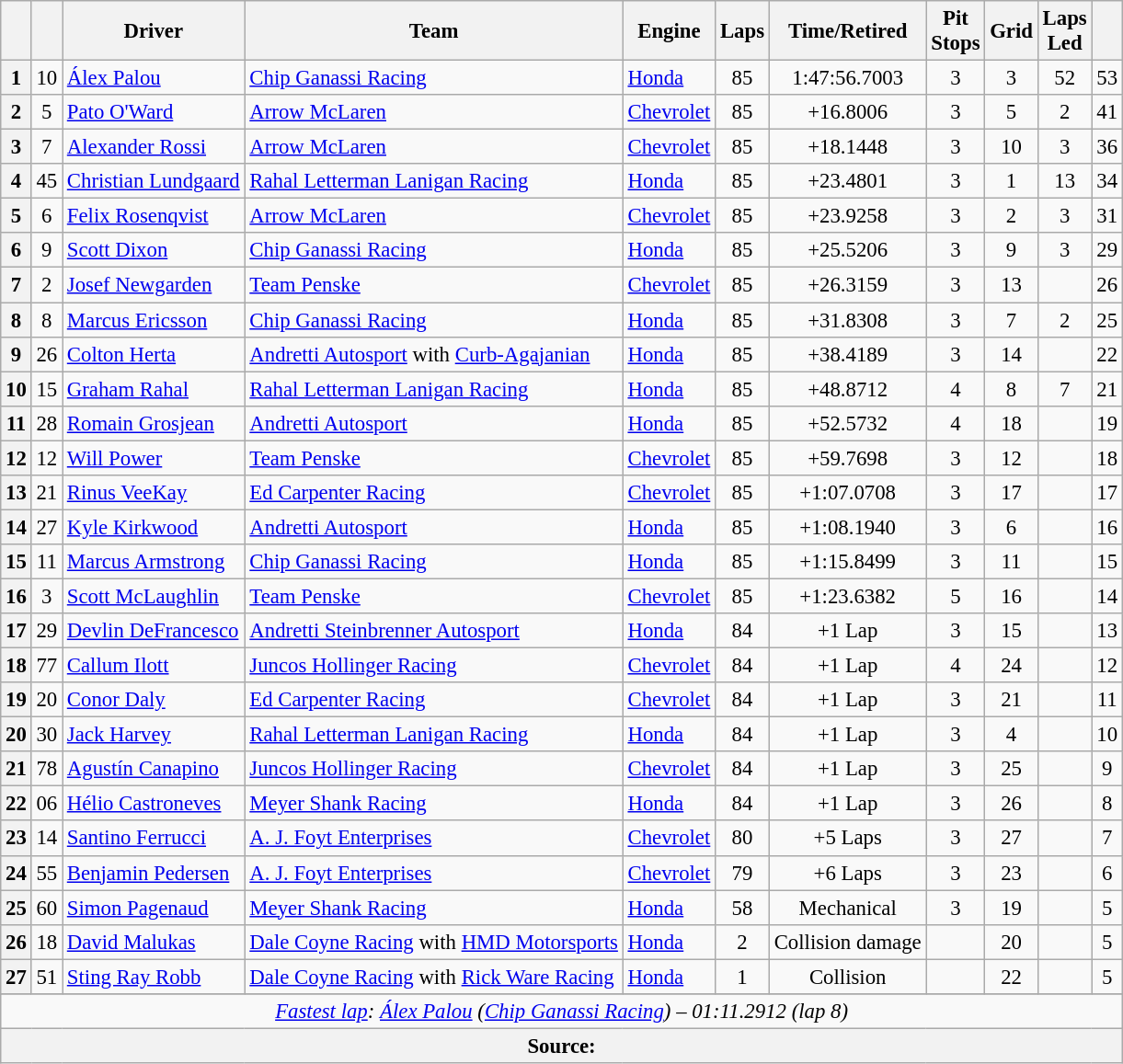<table class="wikitable sortable" style="font-size:95%;">
<tr>
<th scope="col"></th>
<th scope="col"></th>
<th scope="col">Driver</th>
<th scope="col">Team</th>
<th scope="col">Engine</th>
<th class="unsortable" scope="col">Laps</th>
<th class="unsortable" scope="col">Time/Retired</th>
<th scope="col">Pit<br>Stops</th>
<th scope="col">Grid</th>
<th scope="col">Laps<br>Led</th>
<th scope="col"></th>
</tr>
<tr>
<th>1</th>
<td align="center">10</td>
<td> <a href='#'>Álex Palou</a></td>
<td><a href='#'>Chip Ganassi Racing</a></td>
<td><a href='#'>Honda</a></td>
<td align="center">85</td>
<td align="center">1:47:56.7003</td>
<td align="center">3</td>
<td align="center">3</td>
<td align="center">52</td>
<td align="center">53</td>
</tr>
<tr>
<th>2</th>
<td align="center">5</td>
<td> <a href='#'>Pato O'Ward</a></td>
<td><a href='#'>Arrow McLaren</a></td>
<td><a href='#'>Chevrolet</a></td>
<td align="center">85</td>
<td align="center">+16.8006</td>
<td align="center">3</td>
<td align="center">5</td>
<td align="center">2</td>
<td align="center">41</td>
</tr>
<tr>
<th>3</th>
<td align="center">7</td>
<td> <a href='#'>Alexander Rossi</a> <strong></strong></td>
<td><a href='#'>Arrow McLaren</a></td>
<td><a href='#'>Chevrolet</a></td>
<td align="center">85</td>
<td align="center">+18.1448</td>
<td align="center">3</td>
<td align="center">10</td>
<td align="center">3</td>
<td align="center">36</td>
</tr>
<tr>
<th>4</th>
<td align="center">45</td>
<td> <a href='#'>Christian Lundgaard</a></td>
<td><a href='#'>Rahal Letterman Lanigan Racing</a></td>
<td><a href='#'>Honda</a></td>
<td align="center">85</td>
<td align="center">+23.4801</td>
<td align="center">3</td>
<td align="center">1</td>
<td align="center">13</td>
<td align="center">34</td>
</tr>
<tr>
<th>5</th>
<td align="center">6</td>
<td> <a href='#'>Felix Rosenqvist</a></td>
<td><a href='#'>Arrow McLaren</a></td>
<td><a href='#'>Chevrolet</a></td>
<td align="center">85</td>
<td align="center">+23.9258</td>
<td align="center">3</td>
<td align="center">2</td>
<td align="center">3</td>
<td align="center">31</td>
</tr>
<tr>
<th>6</th>
<td align="center">9</td>
<td> <a href='#'>Scott Dixon</a> <strong></strong></td>
<td><a href='#'>Chip Ganassi Racing</a></td>
<td><a href='#'>Honda</a></td>
<td align="center">85</td>
<td align="center">+25.5206</td>
<td align="center">3</td>
<td align="center">9</td>
<td align="center">3</td>
<td align="center">29</td>
</tr>
<tr>
<th>7</th>
<td align="center">2</td>
<td> <a href='#'>Josef Newgarden</a> <strong></strong></td>
<td><a href='#'>Team Penske</a></td>
<td><a href='#'>Chevrolet</a></td>
<td align="center">85</td>
<td align="center">+26.3159</td>
<td align="center">3</td>
<td align="center">13</td>
<td align="center"></td>
<td align="center">26</td>
</tr>
<tr>
<th>8</th>
<td align="center">8</td>
<td> <a href='#'>Marcus Ericsson</a></td>
<td><a href='#'>Chip Ganassi Racing</a></td>
<td><a href='#'>Honda</a></td>
<td align="center">85</td>
<td align="center">+31.8308</td>
<td align="center">3</td>
<td align="center">7</td>
<td align="center">2</td>
<td align="center">25</td>
</tr>
<tr>
<th>9</th>
<td align="center">26</td>
<td> <a href='#'>Colton Herta</a> <strong></strong></td>
<td><a href='#'>Andretti Autosport</a> with <a href='#'>Curb-Agajanian</a></td>
<td><a href='#'>Honda</a></td>
<td align="center">85</td>
<td align="center">+38.4189</td>
<td align="center">3</td>
<td align="center">14</td>
<td align="center"></td>
<td align="center">22</td>
</tr>
<tr>
<th>10</th>
<td align="center">15</td>
<td> <a href='#'>Graham Rahal</a></td>
<td><a href='#'>Rahal Letterman Lanigan Racing</a></td>
<td><a href='#'>Honda</a></td>
<td align="center">85</td>
<td align="center">+48.8712</td>
<td align="center">4</td>
<td align="center">8</td>
<td align="center">7</td>
<td align="center">21</td>
</tr>
<tr>
<th>11</th>
<td align="center">28</td>
<td> <a href='#'>Romain Grosjean</a></td>
<td><a href='#'>Andretti Autosport</a></td>
<td><a href='#'>Honda</a></td>
<td align="center">85</td>
<td align="center">+52.5732</td>
<td align="center">4</td>
<td align="center">18</td>
<td align="center"></td>
<td align="center">19</td>
</tr>
<tr>
<th>12</th>
<td align="center">12</td>
<td> <a href='#'>Will Power</a> <strong></strong></td>
<td><a href='#'>Team Penske</a></td>
<td><a href='#'>Chevrolet</a></td>
<td align="center">85</td>
<td align="center">+59.7698</td>
<td align="center">3</td>
<td align="center">12</td>
<td align="center"></td>
<td align="center">18</td>
</tr>
<tr>
<th>13</th>
<td align="center">21</td>
<td> <a href='#'>Rinus VeeKay</a> <strong></strong></td>
<td><a href='#'>Ed Carpenter Racing</a></td>
<td><a href='#'>Chevrolet</a></td>
<td align="center">85</td>
<td align="center">+1:07.0708</td>
<td align="center">3</td>
<td align="center">17</td>
<td align="center"></td>
<td align="center">17</td>
</tr>
<tr>
<th>14</th>
<td align="center">27</td>
<td> <a href='#'>Kyle Kirkwood</a></td>
<td><a href='#'>Andretti Autosport</a></td>
<td><a href='#'>Honda</a></td>
<td align="center">85</td>
<td align="center">+1:08.1940</td>
<td align="center">3</td>
<td align="center">6</td>
<td align="center"></td>
<td align="center">16</td>
</tr>
<tr>
<th>15</th>
<td align="center">11</td>
<td> <a href='#'>Marcus Armstrong</a> <strong></strong></td>
<td><a href='#'>Chip Ganassi Racing</a></td>
<td><a href='#'>Honda</a></td>
<td align="center">85</td>
<td align="center">+1:15.8499</td>
<td align="center">3</td>
<td align="center">11</td>
<td align="center"></td>
<td align="center">15</td>
</tr>
<tr>
<th>16</th>
<td align="center">3</td>
<td> <a href='#'>Scott McLaughlin</a></td>
<td><a href='#'>Team Penske</a></td>
<td><a href='#'>Chevrolet</a></td>
<td align="center">85</td>
<td align="center">+1:23.6382</td>
<td align="center">5</td>
<td align="center">16</td>
<td align="center"></td>
<td align="center">14</td>
</tr>
<tr>
<th>17</th>
<td align="center">29</td>
<td> <a href='#'>Devlin DeFrancesco</a></td>
<td><a href='#'>Andretti Steinbrenner Autosport</a></td>
<td><a href='#'>Honda</a></td>
<td align="center">84</td>
<td align="center">+1 Lap</td>
<td align="center">3</td>
<td align="center">15</td>
<td align="center"></td>
<td align="center">13</td>
</tr>
<tr>
<th>18</th>
<td align="center">77</td>
<td> <a href='#'>Callum Ilott</a></td>
<td><a href='#'>Juncos Hollinger Racing</a></td>
<td><a href='#'>Chevrolet</a></td>
<td align="center">84</td>
<td align="center">+1 Lap</td>
<td align="center">4</td>
<td align="center">24</td>
<td align="center"></td>
<td align="center">12</td>
</tr>
<tr>
<th>19</th>
<td align="center">20</td>
<td> <a href='#'>Conor Daly</a></td>
<td><a href='#'>Ed Carpenter Racing</a></td>
<td><a href='#'>Chevrolet</a></td>
<td align="center">84</td>
<td align="center">+1 Lap</td>
<td align="center">3</td>
<td align="center">21</td>
<td align="center"></td>
<td align="center">11</td>
</tr>
<tr>
<th>20</th>
<td align="center">30</td>
<td> <a href='#'>Jack Harvey</a></td>
<td><a href='#'>Rahal Letterman Lanigan Racing</a></td>
<td><a href='#'>Honda</a></td>
<td align="center">84</td>
<td align="center">+1 Lap</td>
<td align="center">3</td>
<td align="center">4</td>
<td align="center"></td>
<td align="center">10</td>
</tr>
<tr>
<th>21</th>
<td align="center">78</td>
<td> <a href='#'>Agustín Canapino</a> <strong></strong></td>
<td><a href='#'>Juncos Hollinger Racing</a></td>
<td><a href='#'>Chevrolet</a></td>
<td align="center">84</td>
<td align="center">+1 Lap</td>
<td align="center">3</td>
<td align="center">25</td>
<td align="center"></td>
<td align="center">9</td>
</tr>
<tr>
<th>22</th>
<td align="center">06</td>
<td> <a href='#'>Hélio Castroneves</a></td>
<td><a href='#'>Meyer Shank Racing</a></td>
<td><a href='#'>Honda</a></td>
<td align="center">84</td>
<td align="center">+1 Lap</td>
<td align="center">3</td>
<td align="center">26</td>
<td align="center"></td>
<td align="center">8</td>
</tr>
<tr>
<th>23</th>
<td align="center">14</td>
<td> <a href='#'>Santino Ferrucci</a></td>
<td><a href='#'>A. J. Foyt Enterprises</a></td>
<td><a href='#'>Chevrolet</a></td>
<td align="center">80</td>
<td align="center">+5 Laps</td>
<td align="center">3</td>
<td align="center">27</td>
<td align="center"></td>
<td align="center">7</td>
</tr>
<tr>
<th>24</th>
<td align="center">55</td>
<td> <a href='#'>Benjamin Pedersen</a> <strong></strong></td>
<td><a href='#'>A. J. Foyt Enterprises</a></td>
<td><a href='#'>Chevrolet</a></td>
<td align="center">79</td>
<td align="center">+6 Laps</td>
<td align="center">3</td>
<td align="center">23</td>
<td align="center"></td>
<td align="center">6</td>
</tr>
<tr>
<th>25</th>
<td align="center">60</td>
<td> <a href='#'>Simon Pagenaud</a> <strong></strong></td>
<td><a href='#'>Meyer Shank Racing</a></td>
<td><a href='#'>Honda</a></td>
<td align="center">58</td>
<td align="center">Mechanical</td>
<td align="center">3</td>
<td align="center">19</td>
<td align="center"></td>
<td align="center">5</td>
</tr>
<tr>
<th>26</th>
<td align="center">18</td>
<td> <a href='#'>David Malukas</a></td>
<td><a href='#'>Dale Coyne Racing</a> with <a href='#'>HMD Motorsports</a></td>
<td><a href='#'>Honda</a></td>
<td align="center">2</td>
<td align="center">Collision damage</td>
<td align="center"></td>
<td align="center">20</td>
<td align="center"></td>
<td align="center">5</td>
</tr>
<tr>
<th>27</th>
<td align="center">51</td>
<td> <a href='#'>Sting Ray Robb</a> <strong></strong></td>
<td><a href='#'>Dale Coyne Racing</a> with <a href='#'>Rick Ware Racing</a></td>
<td><a href='#'>Honda</a></td>
<td align="center">1</td>
<td align="center">Collision</td>
<td align="center"></td>
<td align="center">22</td>
<td align="center"></td>
<td align="center">5</td>
</tr>
<tr>
</tr>
<tr class="sortbottom">
<td colspan="11" style="text-align:center"><em><a href='#'>Fastest lap</a>:  <a href='#'>Álex Palou</a> (<a href='#'>Chip Ganassi Racing</a>) – 01:11.2912 (lap 8)</em></td>
</tr>
<tr class="sortbottom">
<th colspan="11">Source:</th>
</tr>
</table>
